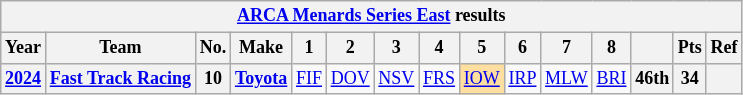<table class="wikitable" style="text-align:center; font-size:75%">
<tr>
<th colspan=15><a href='#'>ARCA Menards Series East</a> results</th>
</tr>
<tr>
<th>Year</th>
<th>Team</th>
<th>No.</th>
<th>Make</th>
<th>1</th>
<th>2</th>
<th>3</th>
<th>4</th>
<th>5</th>
<th>6</th>
<th>7</th>
<th>8</th>
<th></th>
<th>Pts</th>
<th>Ref</th>
</tr>
<tr>
<th><a href='#'>2024</a></th>
<th><a href='#'>Fast Track Racing</a></th>
<th>10</th>
<th><a href='#'>Toyota</a></th>
<td><a href='#'>FIF</a></td>
<td><a href='#'>DOV</a></td>
<td><a href='#'>NSV</a></td>
<td><a href='#'>FRS</a></td>
<td style="background:#FFDF9F;"><a href='#'>IOW</a><br></td>
<td><a href='#'>IRP</a></td>
<td><a href='#'>MLW</a></td>
<td><a href='#'>BRI</a></td>
<th>46th</th>
<th>34</th>
<th></th>
</tr>
</table>
